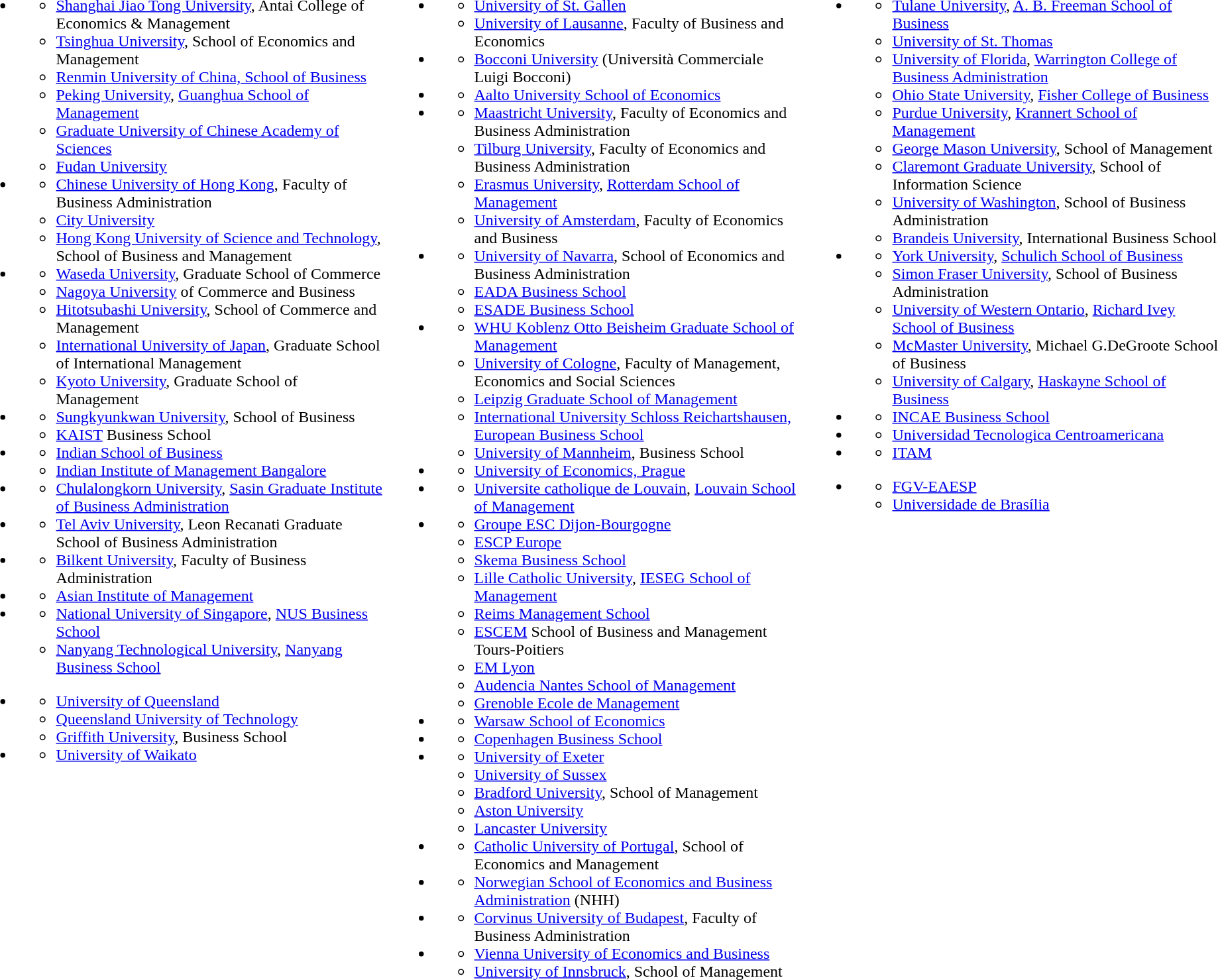<table border="0" cellpadding="5" width="100%">
<tr valign="top">
<td width="33%"></td>
<td width="33%"></td>
<td width="33%"></td>
</tr>
<tr>
<td valign="top"><br><ul><li><ul><li><a href='#'>Shanghai Jiao Tong University</a>, Antai College of Economics & Management</li><li><a href='#'>Tsinghua University</a>, School of Economics and Management</li><li><a href='#'>Renmin University of China, School of Business</a></li><li><a href='#'>Peking University</a>, <a href='#'>Guanghua School of Management</a></li><li><a href='#'>Graduate University of Chinese Academy of Sciences</a></li><li><a href='#'>Fudan University</a></li></ul></li><li><ul><li><a href='#'>Chinese University of Hong Kong</a>, Faculty of Business Administration</li><li><a href='#'>City University</a></li><li><a href='#'>Hong Kong University of Science and Technology</a>, School of Business and Management</li></ul></li><li><ul><li><a href='#'>Waseda University</a>, Graduate School of Commerce</li><li><a href='#'>Nagoya University</a> of Commerce and Business</li><li><a href='#'>Hitotsubashi University</a>, School of Commerce and Management</li><li><a href='#'>International University of Japan</a>, Graduate School of International Management</li><li><a href='#'>Kyoto University</a>, Graduate School of Management</li></ul></li><li><ul><li><a href='#'>Sungkyunkwan University</a>, School of Business</li><li><a href='#'>KAIST</a> Business School</li></ul></li><li><ul><li><a href='#'>Indian School of Business</a></li><li><a href='#'>Indian Institute of Management Bangalore</a></li></ul></li><li><ul><li><a href='#'>Chulalongkorn University</a>, <a href='#'>Sasin Graduate Institute of Business Administration</a></li></ul></li><li><ul><li><a href='#'>Tel Aviv University</a>, Leon Recanati Graduate School of Business Administration</li></ul></li><li><ul><li><a href='#'>Bilkent University</a>, Faculty of Business Administration</li></ul></li><li><ul><li><a href='#'>Asian Institute of Management</a></li></ul></li><li><ul><li><a href='#'>National University of Singapore</a>, <a href='#'>NUS Business School</a></li><li><a href='#'>Nanyang Technological University</a>, <a href='#'>Nanyang Business School</a></li></ul></li></ul><ul><li><ul><li><a href='#'>University of Queensland</a></li><li><a href='#'>Queensland University of Technology</a></li><li><a href='#'>Griffith University</a>, Business School</li></ul></li><li><ul><li><a href='#'>University of Waikato</a></li></ul></li></ul></td>
<td valign="top"><br><ul><li><ul><li><a href='#'>University of St. Gallen</a></li><li><a href='#'>University of Lausanne</a>, Faculty of Business and Economics</li></ul></li><li><ul><li><a href='#'>Bocconi University</a> (Università Commerciale Luigi Bocconi)</li></ul></li><li><ul><li><a href='#'>Aalto University School of Economics</a></li></ul></li><li><ul><li><a href='#'>Maastricht University</a>, Faculty of Economics and Business Administration</li><li><a href='#'>Tilburg University</a>, Faculty of Economics and Business Administration</li><li><a href='#'>Erasmus University</a>, <a href='#'>Rotterdam School of Management</a></li><li><a href='#'>University of Amsterdam</a>, Faculty of Economics and Business</li></ul></li><li><ul><li><a href='#'>University of Navarra</a>, School of Economics and Business Administration</li><li><a href='#'>EADA Business School</a></li><li><a href='#'>ESADE Business School</a></li></ul></li><li><ul><li><a href='#'>WHU Koblenz Otto Beisheim Graduate School of Management</a></li><li><a href='#'>University of Cologne</a>, Faculty of Management, Economics and Social Sciences</li><li><a href='#'>Leipzig Graduate School of Management</a></li><li><a href='#'>International University Schloss Reichartshausen, European Business School</a></li><li><a href='#'>University of Mannheim</a>, Business School</li></ul></li><li><ul><li><a href='#'>University of Economics, Prague</a></li></ul></li><li><ul><li><a href='#'>Universite catholique de Louvain</a>, <a href='#'>Louvain School of Management</a></li></ul></li><li><ul><li><a href='#'>Groupe ESC Dijon-Bourgogne</a></li><li><a href='#'>ESCP Europe</a></li><li><a href='#'>Skema Business School</a></li><li><a href='#'>Lille Catholic University</a>, <a href='#'>IESEG School of Management</a></li><li><a href='#'>Reims Management School</a></li><li><a href='#'>ESCEM</a> School of Business and Management Tours-Poitiers</li><li><a href='#'>EM Lyon</a></li><li><a href='#'>Audencia Nantes School of Management</a></li><li><a href='#'>Grenoble Ecole de Management</a></li></ul></li><li><ul><li><a href='#'>Warsaw School of Economics</a></li></ul></li><li><ul><li><a href='#'>Copenhagen Business School</a></li></ul></li><li><ul><li><a href='#'>University of Exeter</a></li><li><a href='#'>University of Sussex</a></li><li><a href='#'>Bradford University</a>, School of Management</li><li><a href='#'>Aston University</a></li><li><a href='#'>Lancaster University</a></li></ul></li><li><ul><li><a href='#'>Catholic University of Portugal</a>, School of Economics and Management</li></ul></li><li><ul><li><a href='#'>Norwegian School of Economics and Business Administration</a> (NHH)</li></ul></li><li><ul><li><a href='#'>Corvinus University of Budapest</a>, Faculty of Business Administration</li></ul></li><li><ul><li><a href='#'>Vienna University of Economics and Business</a></li><li><a href='#'>University of Innsbruck</a>, School of Management</li></ul></li></ul></td>
<td valign="top"><br><ul><li><ul><li><a href='#'>Tulane University</a>, <a href='#'>A. B. Freeman School of Business</a></li><li><a href='#'>University of St. Thomas</a></li><li><a href='#'>University of Florida</a>, <a href='#'>Warrington College of Business Administration</a></li><li><a href='#'>Ohio State University</a>, <a href='#'>Fisher College of Business</a></li><li><a href='#'>Purdue University</a>, <a href='#'>Krannert School of Management</a></li><li><a href='#'>George Mason University</a>, School of Management</li><li><a href='#'>Claremont Graduate University</a>, School of Information Science</li><li><a href='#'>University of Washington</a>, School of Business Administration</li><li><a href='#'>Brandeis University</a>, International Business School</li></ul></li><li><ul><li><a href='#'>York University</a>, <a href='#'>Schulich School of Business</a></li><li><a href='#'>Simon Fraser University</a>, School of Business Administration</li><li><a href='#'>University of Western Ontario</a>, <a href='#'>Richard Ivey School of Business</a></li><li><a href='#'>McMaster University</a>, Michael G.DeGroote School of Business</li><li><a href='#'>University of Calgary</a>, <a href='#'>Haskayne School of Business</a></li></ul></li><li><ul><li><a href='#'>INCAE Business School</a></li></ul></li><li><ul><li><a href='#'>Universidad Tecnologica Centroamericana</a></li></ul></li><li><ul><li><a href='#'>ITAM</a></li></ul></li></ul><ul><li><ul><li><a href='#'>FGV-EAESP</a></li><li><a href='#'>Universidade de Brasília</a></li></ul></li></ul></td>
</tr>
</table>
